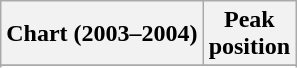<table class="wikitable plainrowheaders" style="text-align:center">
<tr>
<th>Chart (2003–2004)</th>
<th>Peak<br>position</th>
</tr>
<tr>
</tr>
<tr>
</tr>
</table>
